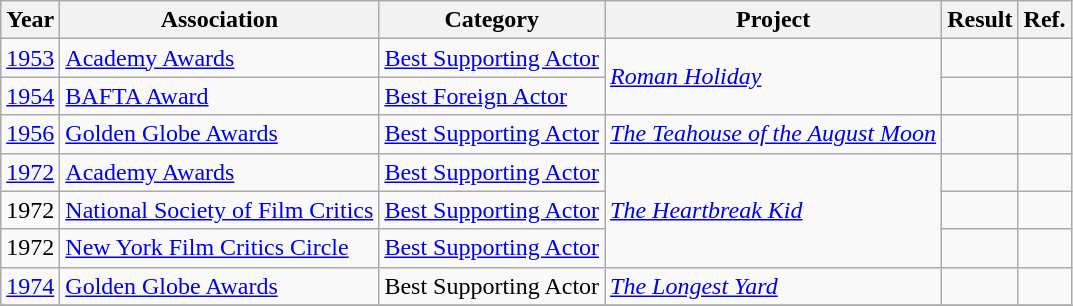<table class="wikitable sortable plainrowheaders">
<tr>
<th scope="col">Year</th>
<th scope="col">Association</th>
<th scope="col">Category</th>
<th scope="col">Project</th>
<th scope="col">Result</th>
<th class=unsortable>Ref.</th>
</tr>
<tr>
<td><a href='#'>1953</a></td>
<td><a href='#'>Academy Awards</a></td>
<td><a href='#'>Best Supporting Actor</a></td>
<td rowspan=2><em><a href='#'>Roman Holiday</a></em></td>
<td></td>
<td></td>
</tr>
<tr>
<td><a href='#'>1954</a></td>
<td><a href='#'>BAFTA Award</a></td>
<td><a href='#'>Best Foreign Actor</a></td>
<td></td>
<td></td>
</tr>
<tr>
<td><a href='#'>1956</a></td>
<td><a href='#'>Golden Globe Awards</a></td>
<td><a href='#'>Best Supporting Actor</a></td>
<td><em><a href='#'>The Teahouse of the August Moon</a></em></td>
<td></td>
<td></td>
</tr>
<tr>
<td><a href='#'>1972</a></td>
<td><a href='#'>Academy Awards</a></td>
<td><a href='#'>Best Supporting Actor</a></td>
<td rowspan=3><em><a href='#'>The Heartbreak Kid</a></em></td>
<td></td>
<td></td>
</tr>
<tr>
<td>1972</td>
<td><a href='#'>National Society of Film Critics</a></td>
<td><a href='#'>Best Supporting Actor</a></td>
<td></td>
<td></td>
</tr>
<tr>
<td>1972</td>
<td><a href='#'>New York Film Critics Circle</a></td>
<td><a href='#'>Best Supporting Actor</a></td>
<td></td>
<td></td>
</tr>
<tr>
<td><a href='#'>1974</a></td>
<td><a href='#'>Golden Globe Awards</a></td>
<td>Best Supporting Actor</td>
<td><em><a href='#'>The Longest Yard</a></em></td>
<td></td>
<td></td>
</tr>
<tr>
</tr>
</table>
